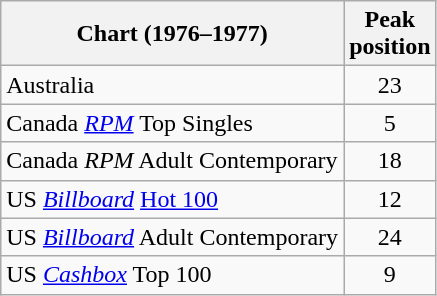<table class="wikitable sortable">
<tr>
<th align="left">Chart (1976–1977)</th>
<th align="left">Peak<br>position</th>
</tr>
<tr>
<td align="left">Australia</td>
<td style="text-align:center;">23</td>
</tr>
<tr>
<td align="left">Canada <em><a href='#'>RPM</a></em> Top Singles</td>
<td style="text-align:center;">5</td>
</tr>
<tr>
<td>Canada <em>RPM</em> Adult Contemporary</td>
<td style="text-align:center;">18</td>
</tr>
<tr>
<td align="left">US <em><a href='#'>Billboard</a></em> <a href='#'>Hot 100</a></td>
<td style="text-align:center;">12</td>
</tr>
<tr>
<td align="left">US <em><a href='#'>Billboard</a></em> Adult Contemporary</td>
<td style="text-align:center;">24</td>
</tr>
<tr>
<td align="left">US <em><a href='#'>Cashbox</a></em> Top 100</td>
<td style="text-align:center;">9</td>
</tr>
</table>
